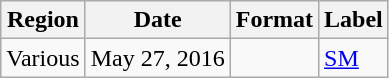<table class="wikitable">
<tr>
<th>Region</th>
<th>Date</th>
<th>Format</th>
<th>Label</th>
</tr>
<tr>
<td>Various </td>
<td>May 27, 2016</td>
<td></td>
<td><a href='#'>SM</a></td>
</tr>
</table>
